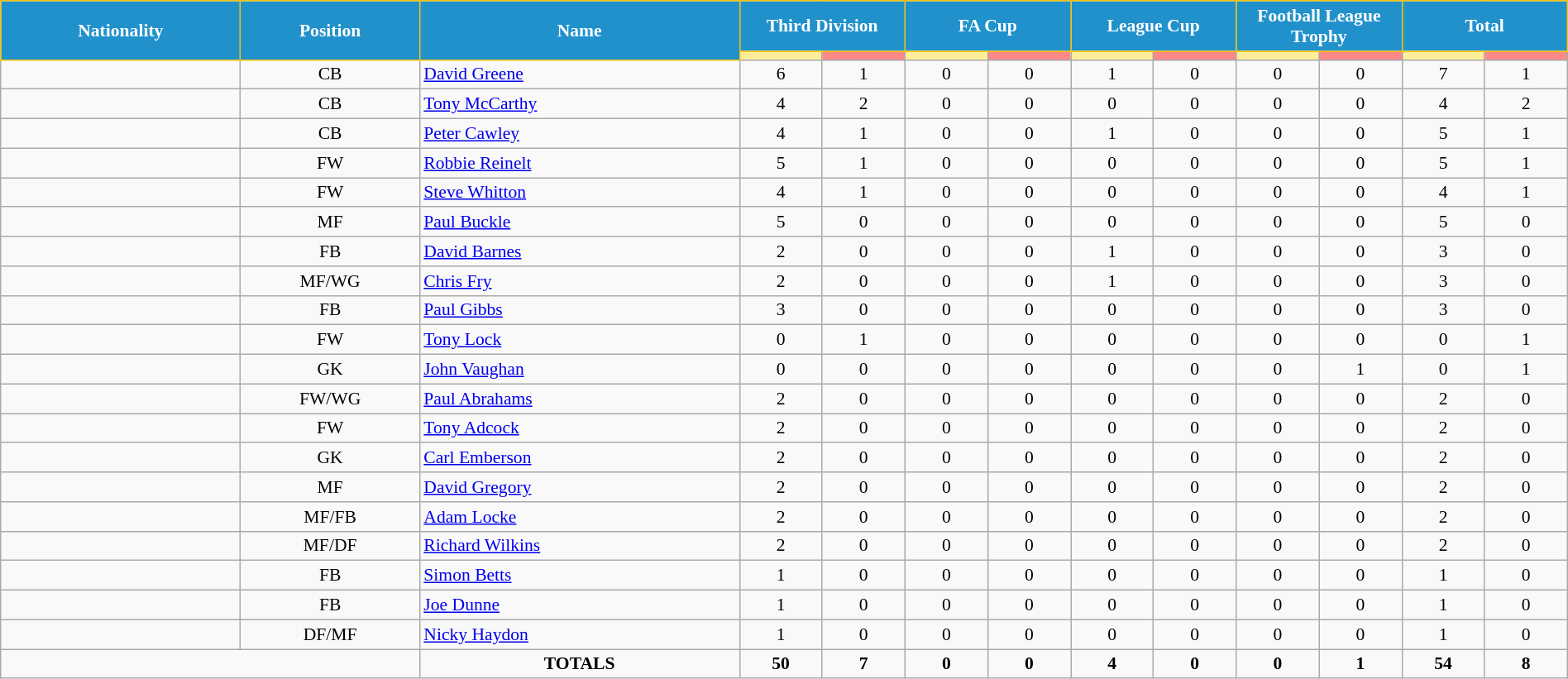<table class="wikitable" style="text-align:center; font-size:90%; width:100%;">
<tr>
<th rowspan="2" style="background:#2191CC; color:white; border:1px solid #F7C408; text-align:center;">Nationality</th>
<th rowspan="2" style="background:#2191CC; color:white; border:1px solid #F7C408; text-align:center;">Position</th>
<th rowspan="2" style="background:#2191CC; color:white; border:1px solid #F7C408; text-align:center;">Name</th>
<th colspan="2" style="background:#2191CC; color:white; border:1px solid #F7C408; text-align:center;">Third Division</th>
<th colspan="2" style="background:#2191CC; color:white; border:1px solid #F7C408; text-align:center;">FA Cup</th>
<th colspan="2" style="background:#2191CC; color:white; border:1px solid #F7C408; text-align:center;">League Cup</th>
<th colspan="2" style="background:#2191CC; color:white; border:1px solid #F7C408; text-align:center;">Football League Trophy</th>
<th colspan="2" style="background:#2191CC; color:white; border:1px solid #F7C408; text-align:center;">Total</th>
</tr>
<tr>
<th width=60 style="background: #FFEE99"></th>
<th width=60 style="background: #FF8888"></th>
<th width=60 style="background: #FFEE99"></th>
<th width=60 style="background: #FF8888"></th>
<th width=60 style="background: #FFEE99"></th>
<th width=60 style="background: #FF8888"></th>
<th width=60 style="background: #FFEE99"></th>
<th width=60 style="background: #FF8888"></th>
<th width=60 style="background: #FFEE99"></th>
<th width=60 style="background: #FF8888"></th>
</tr>
<tr>
<td></td>
<td>CB</td>
<td align="left"><a href='#'>David Greene</a></td>
<td>6</td>
<td>1</td>
<td>0</td>
<td>0</td>
<td>1</td>
<td>0</td>
<td>0</td>
<td>0</td>
<td>7</td>
<td>1</td>
</tr>
<tr>
<td></td>
<td>CB</td>
<td align="left"><a href='#'>Tony McCarthy</a></td>
<td>4</td>
<td>2</td>
<td>0</td>
<td>0</td>
<td>0</td>
<td>0</td>
<td>0</td>
<td>0</td>
<td>4</td>
<td>2</td>
</tr>
<tr>
<td></td>
<td>CB</td>
<td align="left"><a href='#'>Peter Cawley</a></td>
<td>4</td>
<td>1</td>
<td>0</td>
<td>0</td>
<td>1</td>
<td>0</td>
<td>0</td>
<td>0</td>
<td>5</td>
<td>1</td>
</tr>
<tr>
<td></td>
<td>FW</td>
<td align="left"><a href='#'>Robbie Reinelt</a></td>
<td>5</td>
<td>1</td>
<td>0</td>
<td>0</td>
<td>0</td>
<td>0</td>
<td>0</td>
<td>0</td>
<td>5</td>
<td>1</td>
</tr>
<tr>
<td></td>
<td>FW</td>
<td align="left"><a href='#'>Steve Whitton</a></td>
<td>4</td>
<td>1</td>
<td>0</td>
<td>0</td>
<td>0</td>
<td>0</td>
<td>0</td>
<td>0</td>
<td>4</td>
<td>1</td>
</tr>
<tr>
<td></td>
<td>MF</td>
<td align="left"><a href='#'>Paul Buckle</a></td>
<td>5</td>
<td>0</td>
<td>0</td>
<td>0</td>
<td>0</td>
<td>0</td>
<td>0</td>
<td>0</td>
<td>5</td>
<td>0</td>
</tr>
<tr>
<td></td>
<td>FB</td>
<td align="left"><a href='#'>David Barnes</a></td>
<td>2</td>
<td>0</td>
<td>0</td>
<td>0</td>
<td>1</td>
<td>0</td>
<td>0</td>
<td>0</td>
<td>3</td>
<td>0</td>
</tr>
<tr>
<td></td>
<td>MF/WG</td>
<td align="left"><a href='#'>Chris Fry</a></td>
<td>2</td>
<td>0</td>
<td>0</td>
<td>0</td>
<td>1</td>
<td>0</td>
<td>0</td>
<td>0</td>
<td>3</td>
<td>0</td>
</tr>
<tr>
<td></td>
<td>FB</td>
<td align="left"><a href='#'>Paul Gibbs</a></td>
<td>3</td>
<td>0</td>
<td>0</td>
<td>0</td>
<td>0</td>
<td>0</td>
<td>0</td>
<td>0</td>
<td>3</td>
<td>0</td>
</tr>
<tr>
<td></td>
<td>FW</td>
<td align="left"><a href='#'>Tony Lock</a></td>
<td>0</td>
<td>1</td>
<td>0</td>
<td>0</td>
<td>0</td>
<td>0</td>
<td>0</td>
<td>0</td>
<td>0</td>
<td>1</td>
</tr>
<tr>
<td></td>
<td>GK</td>
<td align="left"><a href='#'>John Vaughan</a></td>
<td>0</td>
<td>0</td>
<td>0</td>
<td>0</td>
<td>0</td>
<td>0</td>
<td>0</td>
<td>1</td>
<td>0</td>
<td>1</td>
</tr>
<tr>
<td></td>
<td>FW/WG</td>
<td align="left"><a href='#'>Paul Abrahams</a></td>
<td>2</td>
<td>0</td>
<td>0</td>
<td>0</td>
<td>0</td>
<td>0</td>
<td>0</td>
<td>0</td>
<td>2</td>
<td>0</td>
</tr>
<tr>
<td></td>
<td>FW</td>
<td align="left"><a href='#'>Tony Adcock</a></td>
<td>2</td>
<td>0</td>
<td>0</td>
<td>0</td>
<td>0</td>
<td>0</td>
<td>0</td>
<td>0</td>
<td>2</td>
<td>0</td>
</tr>
<tr>
<td></td>
<td>GK</td>
<td align="left"><a href='#'>Carl Emberson</a></td>
<td>2</td>
<td>0</td>
<td>0</td>
<td>0</td>
<td>0</td>
<td>0</td>
<td>0</td>
<td>0</td>
<td>2</td>
<td>0</td>
</tr>
<tr>
<td></td>
<td>MF</td>
<td align="left"><a href='#'>David Gregory</a></td>
<td>2</td>
<td>0</td>
<td>0</td>
<td>0</td>
<td>0</td>
<td>0</td>
<td>0</td>
<td>0</td>
<td>2</td>
<td>0</td>
</tr>
<tr>
<td></td>
<td>MF/FB</td>
<td align="left"><a href='#'>Adam Locke</a></td>
<td>2</td>
<td>0</td>
<td>0</td>
<td>0</td>
<td>0</td>
<td>0</td>
<td>0</td>
<td>0</td>
<td>2</td>
<td>0</td>
</tr>
<tr>
<td></td>
<td>MF/DF</td>
<td align="left"><a href='#'>Richard Wilkins</a></td>
<td>2</td>
<td>0</td>
<td>0</td>
<td>0</td>
<td>0</td>
<td>0</td>
<td>0</td>
<td>0</td>
<td>2</td>
<td>0</td>
</tr>
<tr>
<td></td>
<td>FB</td>
<td align="left"><a href='#'>Simon Betts</a></td>
<td>1</td>
<td>0</td>
<td>0</td>
<td>0</td>
<td>0</td>
<td>0</td>
<td>0</td>
<td>0</td>
<td>1</td>
<td>0</td>
</tr>
<tr>
<td></td>
<td>FB</td>
<td align="left"><a href='#'>Joe Dunne</a></td>
<td>1</td>
<td>0</td>
<td>0</td>
<td>0</td>
<td>0</td>
<td>0</td>
<td>0</td>
<td>0</td>
<td>1</td>
<td>0</td>
</tr>
<tr>
<td></td>
<td>DF/MF</td>
<td align="left"><a href='#'>Nicky Haydon</a></td>
<td>1</td>
<td>0</td>
<td>0</td>
<td>0</td>
<td>0</td>
<td>0</td>
<td>0</td>
<td>0</td>
<td>1</td>
<td>0</td>
</tr>
<tr>
<td colspan="2"></td>
<td><strong>TOTALS</strong></td>
<td><strong>50</strong></td>
<td><strong>7</strong></td>
<td><strong>0</strong></td>
<td><strong>0</strong></td>
<td><strong>4</strong></td>
<td><strong>0</strong></td>
<td><strong>0</strong></td>
<td><strong>1</strong></td>
<td><strong>54</strong></td>
<td><strong>8</strong></td>
</tr>
</table>
